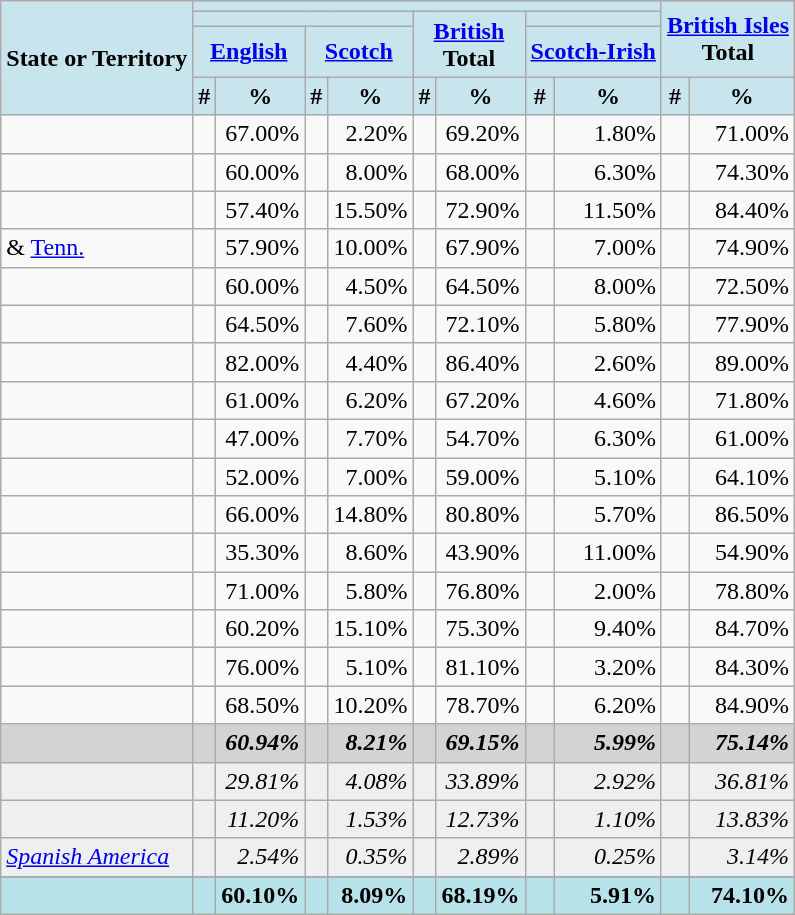<table class="wikitable sortable" style="text-align:right">
<tr>
<th colspan=1 rowspan=5 style="text-align:center; background-color:#C8E5EE;"><strong>State or Territory</strong></th>
</tr>
<tr>
<th colspan=8 rowspan=1 style="text-align:center; background:#C8E5EE;"></th>
<th colspan=2 rowspan=3 style="text-align:center; background:#C8E5EE;"> <a href='#'>British Isles</a><br> Total</th>
</tr>
<tr>
<th colspan=4 rowspan=1 style="text-align:center; background:#C8E5EE;"></th>
<th colspan=2 rowspan=2 style="text-align:center; background:#C8E5EE;"> <a href='#'>British</a><br> Total</th>
<th colspan=2 rowspan=1 style="text-align:center; background:#C8E5EE;"></th>
</tr>
<tr>
<th rowspan="1"  colspan=2 style="text-align:center; background:#C8E5EE;"> <a href='#'>English</a> </th>
<th colspan="2" rowspan="1" style="text-align:center; background:#C8E5EE;"> <a href='#'>Scotch</a></th>
<th colspan=2 rowspan=1 style="text-align:center; background:#C8E5EE;"><a href='#'>Scotch-Irish</a></th>
</tr>
<tr>
<th style="background-color:#C8E5EE;">#</th>
<th style="background-color:#C8E5EE;">%</th>
<th style="background-color:#C8E5EE;">#</th>
<th style="background-color:#C8E5EE;">%</th>
<th style="background-color:#C8E5EE;">#</th>
<th style="background-color:#C8E5EE;">%</th>
<th style="background-color:#C8E5EE;">#</th>
<th style="background-color:#C8E5EE;">%</th>
<th style="background-color:#C8E5EE;">#</th>
<th style="background-color:#C8E5EE;">%</th>
</tr>
<tr>
<td border = "1"; align="left"></td>
<td align="right"></td>
<td align="right">67.00%</td>
<td align="right"></td>
<td align="right">2.20%</td>
<td align="right"></td>
<td align="right">69.20%</td>
<td align="right"></td>
<td align="right">1.80%</td>
<td align="right"></td>
<td align="right">71.00%</td>
</tr>
<tr>
<td border = "1"; align="left"></td>
<td align="right"></td>
<td align="right">60.00%</td>
<td align="right"></td>
<td align="right">8.00%</td>
<td align="right"></td>
<td align="right">68.00%</td>
<td align="right"></td>
<td align="right">6.30%</td>
<td align="right"></td>
<td align="right">74.30%</td>
</tr>
<tr>
<td border = "1"; align="left"></td>
<td align="right"></td>
<td align="right">57.40%</td>
<td align="right"></td>
<td align="right">15.50%</td>
<td align="right"></td>
<td align="right">72.90%</td>
<td align="right"></td>
<td align="right">11.50%</td>
<td align="right"></td>
<td align="right">84.40%</td>
</tr>
<tr>
<td border = "1"; align="left"> & <a href='#'>Tenn.</a></td>
<td align="right"></td>
<td align="right">57.90%</td>
<td align="right"></td>
<td align="right">10.00%</td>
<td align="right"></td>
<td align="right">67.90%</td>
<td align="right"></td>
<td align="right">7.00%</td>
<td align="right"></td>
<td align="right">74.90%</td>
</tr>
<tr>
<td border = "1"; align="left"></td>
<td align="right"></td>
<td align="right">60.00%</td>
<td align="right"></td>
<td align="right">4.50%</td>
<td align="right"></td>
<td align="right">64.50%</td>
<td align="right"></td>
<td align="right">8.00%</td>
<td align="right"></td>
<td align="right">72.50%</td>
</tr>
<tr>
<td border = "1"; align="left"></td>
<td align="right"></td>
<td align="right">64.50%</td>
<td align="right"></td>
<td align="right">7.60%</td>
<td align="right"></td>
<td align="right">72.10%</td>
<td align="right"></td>
<td align="right">5.80%</td>
<td align="right"></td>
<td align="right">77.90%</td>
</tr>
<tr>
<td border = "1"; align="left"></td>
<td align="right"></td>
<td align="right">82.00%</td>
<td align="right"></td>
<td align="right">4.40%</td>
<td align="right"></td>
<td align="right">86.40%</td>
<td align="right"></td>
<td align="right">2.60%</td>
<td align="right"></td>
<td align="right">89.00%</td>
</tr>
<tr>
<td border = "1"; align="left"></td>
<td align="right"></td>
<td align="right">61.00%</td>
<td align="right"></td>
<td align="right">6.20%</td>
<td align="right"></td>
<td align="right">67.20%</td>
<td align="right"></td>
<td align="right">4.60%</td>
<td align="right"></td>
<td align="right">71.80%</td>
</tr>
<tr>
<td border = "1"; align="left"></td>
<td align="right"></td>
<td align="right">47.00%</td>
<td align="right"></td>
<td align="right">7.70%</td>
<td align="right"></td>
<td align="right">54.70%</td>
<td align="right"></td>
<td align="right">6.30%</td>
<td align="right"></td>
<td align="right">61.00%</td>
</tr>
<tr>
<td border = "1"; align="left"></td>
<td align="right"></td>
<td align="right">52.00%</td>
<td align="right"></td>
<td align="right">7.00%</td>
<td align="right"></td>
<td align="right">59.00%</td>
<td align="right"></td>
<td align="right">5.10%</td>
<td align="right"></td>
<td align="right">64.10%</td>
</tr>
<tr>
<td border = "1"; align="left"></td>
<td align="right"></td>
<td align="right">66.00%</td>
<td align="right"></td>
<td align="right">14.80%</td>
<td align="right"></td>
<td align="right">80.80%</td>
<td align="right"></td>
<td align="right">5.70%</td>
<td align="right"></td>
<td align="right">86.50%</td>
</tr>
<tr>
<td border = "1"; align="left"></td>
<td align="right"></td>
<td align="right">35.30%</td>
<td align="right"></td>
<td align="right">8.60%</td>
<td align="right"></td>
<td align="right">43.90%</td>
<td align="right"></td>
<td align="right">11.00%</td>
<td align="right"></td>
<td align="right">54.90%</td>
</tr>
<tr>
<td border = "1"; align="left"></td>
<td align="right"></td>
<td align="right">71.00%</td>
<td align="right"></td>
<td align="right">5.80%</td>
<td align="right"></td>
<td align="right">76.80%</td>
<td align="right"></td>
<td align="right">2.00%</td>
<td align="right"></td>
<td align="right">78.80%</td>
</tr>
<tr>
<td border = "1"; align="left"></td>
<td align="right"></td>
<td align="right">60.20%</td>
<td align="right"></td>
<td align="right">15.10%</td>
<td align="right"></td>
<td align="right">75.30%</td>
<td align="right"></td>
<td align="right">9.40%</td>
<td align="right"></td>
<td align="right">84.70%</td>
</tr>
<tr>
<td border = "1"; align="left"></td>
<td align="right"></td>
<td align="right">76.00%</td>
<td align="right"></td>
<td align="right">5.10%</td>
<td align="right"></td>
<td align="right">81.10%</td>
<td align="right"></td>
<td align="right">3.20%</td>
<td align="right"></td>
<td align="right">84.30%</td>
</tr>
<tr>
<td border = "1"; align="left"></td>
<td align="right"></td>
<td align="right">68.50%</td>
<td align="right"></td>
<td align="right">10.20%</td>
<td align="right"></td>
<td align="right">78.70%</td>
<td align="right"></td>
<td align="right">6.20%</td>
<td align="right"></td>
<td align="right">84.90%</td>
</tr>
<tr bgcolor="lightgrey">
<td border = "1"; align="left"></td>
<td align="right"><strong><em></em></strong></td>
<td align="right"><strong><em>60.94%</em></strong></td>
<td align="right"><strong><em></em></strong></td>
<td align="right"><strong><em>8.21%</em></strong></td>
<td align="right"><strong><em></em></strong></td>
<td align="right"><strong><em>69.15%</em></strong></td>
<td align="right"><strong><em></em></strong></td>
<td align="right"><strong><em>5.99%</em></strong></td>
<td align="right"><strong><em></em></strong></td>
<td align="right"><strong><em>75.14%</em></strong></td>
</tr>
<tr bgcolor="#EEF0F0">
<td border = "1"; align="left"></td>
<td align="right"><em></em></td>
<td align="right"><em>29.81%</em></td>
<td align="right"><em></em></td>
<td align="right"><em>4.08%</em></td>
<td align="right"><em></em></td>
<td align="right"><em>33.89%</em></td>
<td align="right"><em></em></td>
<td align="right"><em>2.92%</em></td>
<td align="right"><em></em></td>
<td align="right"><em>36.81%</em></td>
</tr>
<tr bgcolor="#EEF0F0">
<td border = "1"; align="left"></td>
<td align="right"><em></em></td>
<td align="right"><em>11.20%</em></td>
<td align="right"><em></em></td>
<td align="right"><em>1.53%</em></td>
<td align="right"><em></em></td>
<td align="right"><em>12.73%</em></td>
<td align="right"><em></em></td>
<td align="right"><em>1.10%</em></td>
<td align="right"><em></em></td>
<td align="right"><em>13.83%</em></td>
</tr>
<tr bgcolor="#EEF0F0">
<td border = "1"; align="left"><em> <a href='#'>Spanish America</a></em></td>
<td align="right"><em></em></td>
<td align="right"><em>2.54%</em></td>
<td align="right"><em></em></td>
<td align="right"><em>0.35%</em></td>
<td align="right"><em></em></td>
<td align="right"><em>2.89%</em></td>
<td align="right"><em></em></td>
<td align="right"><em>0.25%</em></td>
<td align="right"><em></em></td>
<td align="right"><em>3.14%</em></td>
</tr>
<tr>
</tr>
<tr class="sortbottom" bgcolor="#B8E2E9">
<td border = "1"; align="center"><strong></strong></td>
<td align="right"><strong></strong></td>
<td align="right"><strong>60.10%</strong></td>
<td align="right"><strong></strong></td>
<td align="right"><strong>8.09%</strong></td>
<td align="right"><strong></strong></td>
<td align="right"><strong>68.19%</strong></td>
<td align="right"><strong></strong></td>
<td align="right"><strong>5.91%</strong></td>
<td align="right"><strong></strong></td>
<td align="right"><strong>74.10%</strong></td>
</tr>
</table>
